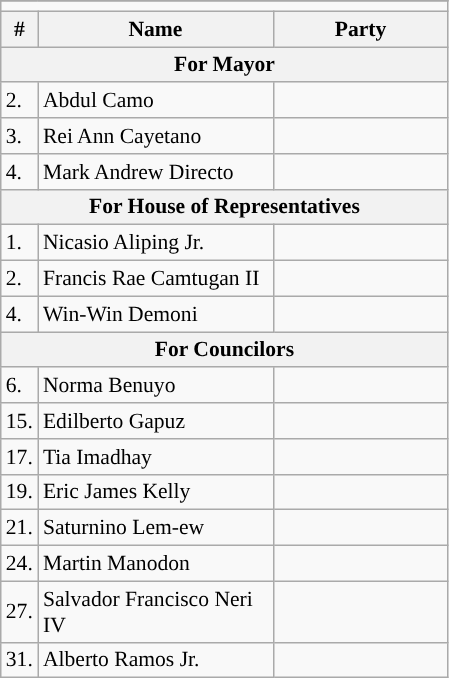<table class="wikitable" style="font-size:90%">
<tr>
</tr>
<tr>
<td colspan="4"></td>
</tr>
<tr>
<th>#</th>
<th width=150px>Name</th>
<th colspan=2 width=110px>Party</th>
</tr>
<tr>
<th colspan=5>For Mayor</th>
</tr>
<tr>
<td>2.</td>
<td>Abdul Camo</td>
<td></td>
</tr>
<tr>
<td>3.</td>
<td>Rei Ann Cayetano</td>
<td></td>
</tr>
<tr>
<td>4.</td>
<td>Mark Andrew Directo</td>
<td></td>
</tr>
<tr>
<th colspan=5>For House of Representatives</th>
</tr>
<tr>
<td>1.</td>
<td>Nicasio Aliping Jr.</td>
<td></td>
</tr>
<tr>
<td>2.</td>
<td>Francis Rae Camtugan II</td>
<td></td>
</tr>
<tr>
<td>4.</td>
<td>Win-Win Demoni</td>
<td></td>
</tr>
<tr>
<th colspan=5>For Councilors</th>
</tr>
<tr>
<td>6.</td>
<td>Norma Benuyo</td>
<td></td>
</tr>
<tr>
<td>15.</td>
<td>Edilberto Gapuz</td>
<td></td>
</tr>
<tr>
<td>17.</td>
<td>Tia Imadhay</td>
<td></td>
</tr>
<tr>
<td>19.</td>
<td>Eric James Kelly</td>
<td></td>
</tr>
<tr>
<td>21.</td>
<td>Saturnino Lem-ew</td>
<td></td>
</tr>
<tr>
<td>24.</td>
<td>Martin Manodon</td>
<td></td>
</tr>
<tr>
<td>27.</td>
<td>Salvador Francisco Neri IV</td>
<td></td>
</tr>
<tr>
<td>31.</td>
<td>Alberto Ramos Jr.</td>
<td></td>
</tr>
</table>
